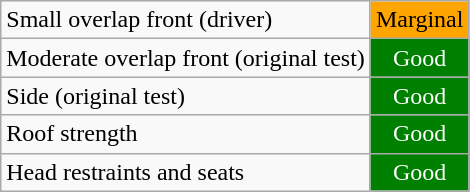<table class="wikitable">
<tr>
<td>Small overlap front (driver)</td>
<td style="text-align:center;color:black;background:orange">Marginal</td>
</tr>
<tr>
<td>Moderate overlap front (original test)</td>
<td style="text-align:center;color:white;background:green">Good</td>
</tr>
<tr>
<td>Side (original test)</td>
<td style="text-align:center;color:white;background:green">Good</td>
</tr>
<tr>
<td>Roof strength</td>
<td style="text-align:center;color:white;background:green">Good</td>
</tr>
<tr>
<td>Head restraints and seats</td>
<td style="text-align:center;color:white;background:green">Good</td>
</tr>
</table>
